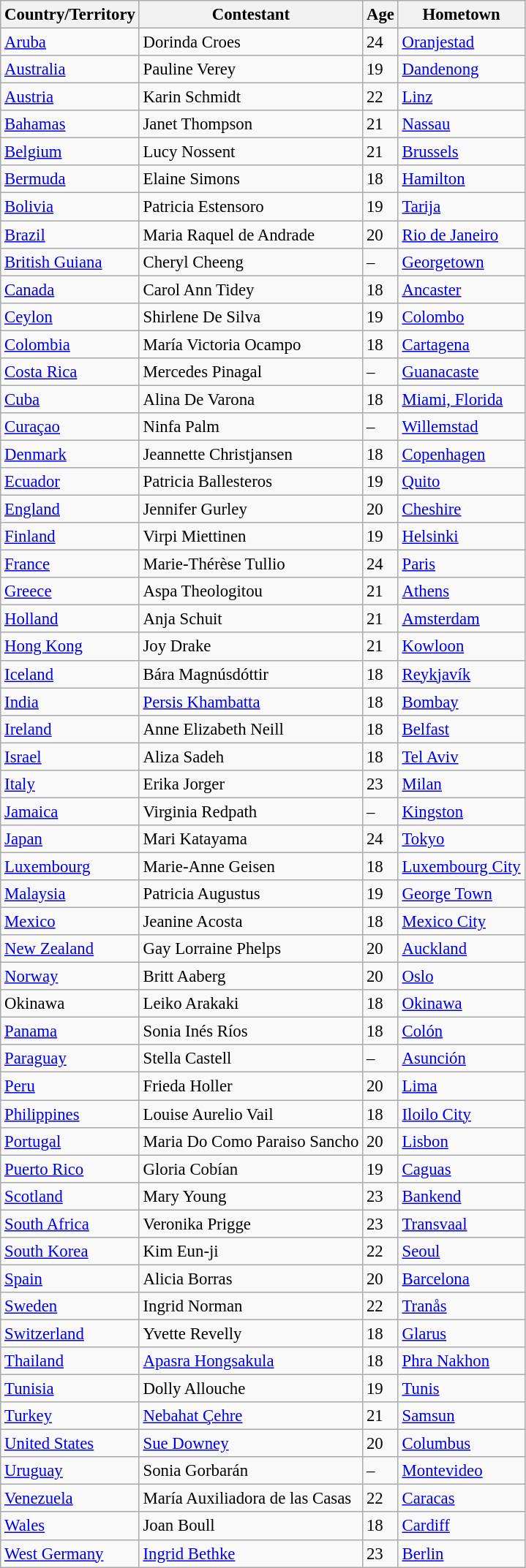<table class="wikitable sortable" style="font-size: 95%;">
<tr>
<th>Country/Territory</th>
<th>Contestant</th>
<th>Age</th>
<th>Hometown</th>
</tr>
<tr>
<td> <a href='#'>Aruba</a></td>
<td>Dorinda Croes</td>
<td>24</td>
<td><a href='#'>Oranjestad</a></td>
</tr>
<tr>
<td> <a href='#'>Australia</a></td>
<td>Pauline Verey</td>
<td>19</td>
<td><a href='#'>Dandenong</a></td>
</tr>
<tr>
<td> <a href='#'>Austria</a></td>
<td>Karin Schmidt</td>
<td>22</td>
<td><a href='#'>Linz</a></td>
</tr>
<tr>
<td> <a href='#'>Bahamas</a></td>
<td>Janet Thompson</td>
<td>21</td>
<td><a href='#'>Nassau</a></td>
</tr>
<tr>
<td> <a href='#'>Belgium</a></td>
<td>Lucy Nossent</td>
<td>21</td>
<td><a href='#'>Brussels</a></td>
</tr>
<tr>
<td> <a href='#'>Bermuda</a></td>
<td>Elaine Simons</td>
<td>18</td>
<td><a href='#'>Hamilton</a></td>
</tr>
<tr>
<td> <a href='#'>Bolivia</a></td>
<td>Patricia Estensoro</td>
<td>19</td>
<td><a href='#'>Tarija</a></td>
</tr>
<tr>
<td> <a href='#'>Brazil</a></td>
<td>Maria Raquel de Andrade</td>
<td>20</td>
<td><a href='#'>Rio de Janeiro</a></td>
</tr>
<tr>
<td> <a href='#'>British Guiana</a></td>
<td>Cheryl Cheeng</td>
<td>–</td>
<td><a href='#'>Georgetown</a></td>
</tr>
<tr>
<td> <a href='#'>Canada</a></td>
<td>Carol Ann Tidey</td>
<td>18</td>
<td><a href='#'>Ancaster</a></td>
</tr>
<tr>
<td> <a href='#'>Ceylon</a></td>
<td>Shirlene De Silva</td>
<td>19</td>
<td><a href='#'>Colombo</a></td>
</tr>
<tr>
<td> <a href='#'>Colombia</a></td>
<td>María Victoria Ocampo</td>
<td>18</td>
<td><a href='#'>Cartagena</a></td>
</tr>
<tr>
<td> <a href='#'>Costa Rica</a></td>
<td>Mercedes Pinagal</td>
<td>–</td>
<td><a href='#'>Guanacaste</a></td>
</tr>
<tr>
<td> <a href='#'>Cuba</a></td>
<td>Alina De Varona</td>
<td>18</td>
<td><a href='#'>Miami, Florida</a></td>
</tr>
<tr>
<td> <a href='#'>Curaçao</a></td>
<td>Ninfa Palm</td>
<td>–</td>
<td><a href='#'>Willemstad</a></td>
</tr>
<tr>
<td> <a href='#'>Denmark</a></td>
<td>Jeannette Christjansen</td>
<td>18</td>
<td><a href='#'>Copenhagen</a></td>
</tr>
<tr>
<td> <a href='#'>Ecuador</a></td>
<td>Patricia Ballesteros</td>
<td>19</td>
<td><a href='#'>Quito</a></td>
</tr>
<tr>
<td> <a href='#'>England</a></td>
<td>Jennifer Gurley</td>
<td>20</td>
<td><a href='#'>Cheshire</a></td>
</tr>
<tr>
<td> <a href='#'>Finland</a></td>
<td>Virpi Miettinen</td>
<td>19</td>
<td><a href='#'>Helsinki</a></td>
</tr>
<tr>
<td> <a href='#'>France</a></td>
<td>Marie-Thérèse Tullio</td>
<td>24</td>
<td><a href='#'>Paris</a></td>
</tr>
<tr>
<td> <a href='#'>Greece</a></td>
<td>Aspa Theologitou</td>
<td>21</td>
<td><a href='#'>Athens</a></td>
</tr>
<tr>
<td> <a href='#'>Holland</a></td>
<td>Anja Schuit</td>
<td>21</td>
<td><a href='#'>Amsterdam</a></td>
</tr>
<tr>
<td> <a href='#'>Hong Kong</a></td>
<td>Joy Drake</td>
<td>21</td>
<td><a href='#'>Kowloon</a></td>
</tr>
<tr>
<td> <a href='#'>Iceland</a></td>
<td>Bára Magnúsdóttir</td>
<td>18</td>
<td><a href='#'>Reykjavík</a></td>
</tr>
<tr>
<td> <a href='#'>India</a></td>
<td><a href='#'>Persis Khambatta</a></td>
<td>18</td>
<td><a href='#'>Bombay</a></td>
</tr>
<tr>
<td> <a href='#'>Ireland</a></td>
<td>Anne Elizabeth Neill</td>
<td>18</td>
<td><a href='#'>Belfast</a></td>
</tr>
<tr>
<td> <a href='#'>Israel</a></td>
<td>Aliza Sadeh</td>
<td>18</td>
<td><a href='#'>Tel Aviv</a></td>
</tr>
<tr>
<td> <a href='#'>Italy</a></td>
<td>Erika Jorger</td>
<td>23</td>
<td><a href='#'>Milan</a></td>
</tr>
<tr>
<td> <a href='#'>Jamaica</a></td>
<td>Virginia Redpath</td>
<td>–</td>
<td><a href='#'>Kingston</a></td>
</tr>
<tr>
<td> <a href='#'>Japan</a></td>
<td>Mari Katayama</td>
<td>24</td>
<td><a href='#'>Tokyo</a></td>
</tr>
<tr>
<td> <a href='#'>Luxembourg</a></td>
<td>Marie-Anne Geisen</td>
<td>18</td>
<td><a href='#'>Luxembourg City</a></td>
</tr>
<tr>
<td> <a href='#'>Malaysia</a></td>
<td>Patricia Augustus</td>
<td>19</td>
<td><a href='#'>George Town</a></td>
</tr>
<tr>
<td> <a href='#'>Mexico</a></td>
<td>Jeanine Acosta</td>
<td>18</td>
<td><a href='#'>Mexico City</a></td>
</tr>
<tr>
<td> <a href='#'>New Zealand</a></td>
<td>Gay Lorraine Phelps</td>
<td>20</td>
<td><a href='#'>Auckland</a></td>
</tr>
<tr>
<td> <a href='#'>Norway</a></td>
<td>Britt Aaberg</td>
<td>20</td>
<td><a href='#'>Oslo</a></td>
</tr>
<tr>
<td> Okinawa</td>
<td>Leiko Arakaki</td>
<td>18</td>
<td><a href='#'>Okinawa</a></td>
</tr>
<tr>
<td> <a href='#'>Panama</a></td>
<td>Sonia Inés Ríos</td>
<td>18</td>
<td><a href='#'>Colón</a></td>
</tr>
<tr>
<td> <a href='#'>Paraguay</a></td>
<td>Stella Castell</td>
<td>–</td>
<td><a href='#'>Asunción</a></td>
</tr>
<tr>
<td> <a href='#'>Peru</a></td>
<td>Frieda Holler</td>
<td>20</td>
<td><a href='#'>Lima</a></td>
</tr>
<tr>
<td> <a href='#'>Philippines</a></td>
<td>Louise Aurelio Vail</td>
<td>18</td>
<td><a href='#'>Iloilo City</a></td>
</tr>
<tr>
<td> <a href='#'>Portugal</a></td>
<td>Maria Do Como Paraiso Sancho</td>
<td>20</td>
<td><a href='#'>Lisbon</a></td>
</tr>
<tr>
<td> <a href='#'>Puerto Rico</a></td>
<td>Gloria Cobían</td>
<td>19</td>
<td><a href='#'>Caguas</a></td>
</tr>
<tr>
<td> <a href='#'>Scotland</a></td>
<td>Mary Young</td>
<td>23</td>
<td><a href='#'>Bankend</a></td>
</tr>
<tr>
<td> <a href='#'>South Africa</a></td>
<td>Veronika Prigge</td>
<td>23</td>
<td><a href='#'>Transvaal</a></td>
</tr>
<tr>
<td> <a href='#'>South Korea</a></td>
<td>Kim Eun-ji</td>
<td>22</td>
<td><a href='#'>Seoul</a></td>
</tr>
<tr>
<td> <a href='#'>Spain</a></td>
<td>Alicia Borras</td>
<td>20</td>
<td><a href='#'>Barcelona</a></td>
</tr>
<tr>
<td> <a href='#'>Sweden</a></td>
<td>Ingrid Norman</td>
<td>22</td>
<td><a href='#'>Tranås</a></td>
</tr>
<tr>
<td> <a href='#'>Switzerland</a></td>
<td>Yvette Revelly</td>
<td>18</td>
<td><a href='#'>Glarus</a></td>
</tr>
<tr>
<td> <a href='#'>Thailand</a></td>
<td><a href='#'>Apasra Hongsakula</a></td>
<td>18</td>
<td><a href='#'>Phra Nakhon</a></td>
</tr>
<tr>
<td> <a href='#'>Tunisia</a></td>
<td>Dolly Allouche</td>
<td>19</td>
<td><a href='#'>Tunis</a></td>
</tr>
<tr>
<td> <a href='#'>Turkey</a></td>
<td><a href='#'>Nebahat Çehre</a></td>
<td>21</td>
<td><a href='#'>Samsun</a></td>
</tr>
<tr>
<td> <a href='#'>United States</a></td>
<td><a href='#'>Sue Downey</a></td>
<td>20</td>
<td><a href='#'>Columbus</a></td>
</tr>
<tr>
<td> <a href='#'>Uruguay</a></td>
<td>Sonia Gorbarán</td>
<td>–</td>
<td><a href='#'>Montevideo</a></td>
</tr>
<tr>
<td> <a href='#'>Venezuela</a></td>
<td>María Auxiliadora de las Casas</td>
<td>22</td>
<td><a href='#'>Caracas</a></td>
</tr>
<tr>
<td> <a href='#'>Wales</a></td>
<td>Joan Boull</td>
<td>18</td>
<td><a href='#'>Cardiff</a></td>
</tr>
<tr>
<td> <a href='#'>West Germany</a></td>
<td><a href='#'>Ingrid Bethke</a></td>
<td>23</td>
<td><a href='#'>Berlin</a></td>
</tr>
</table>
